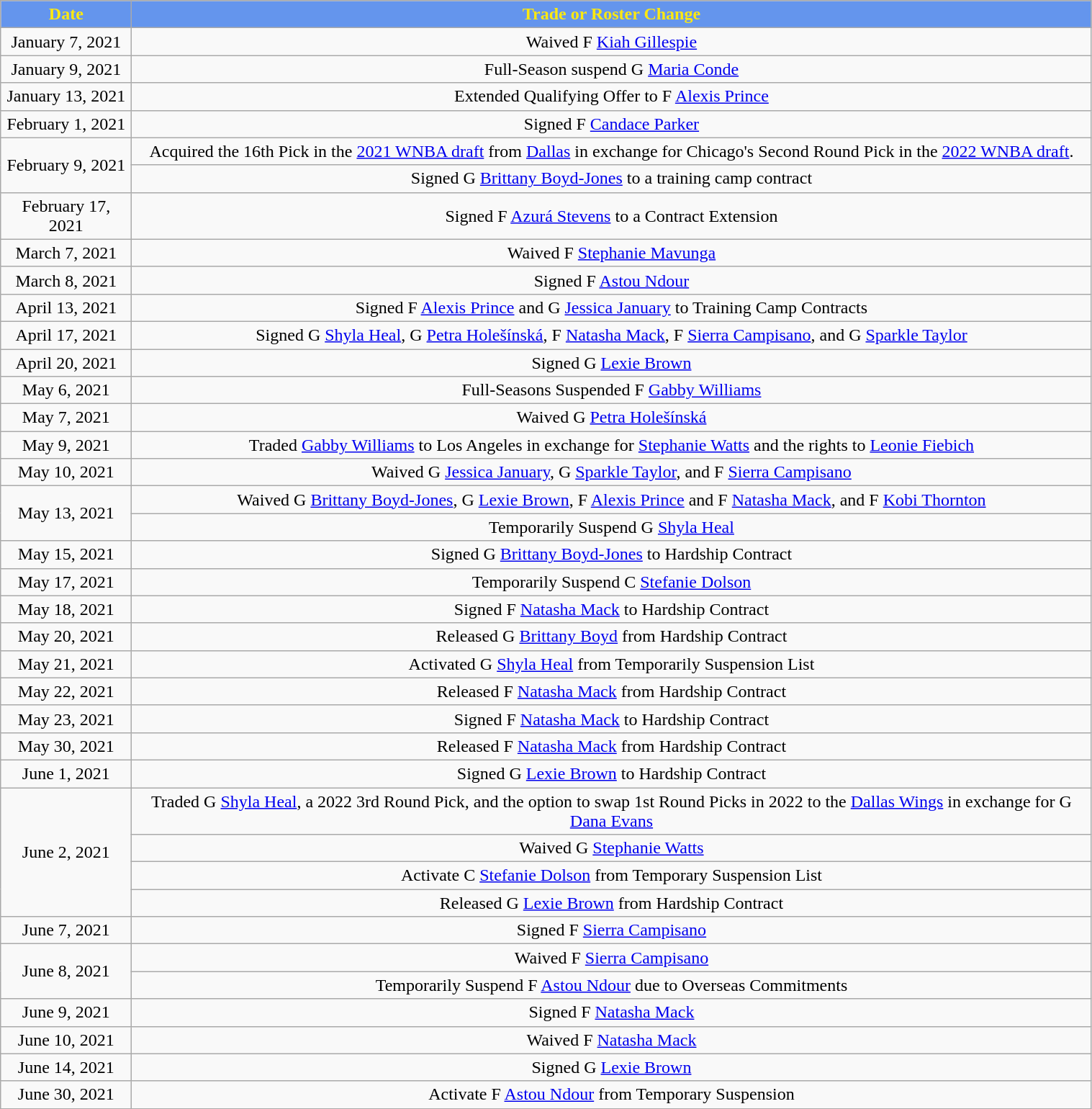<table class="wikitable" style="width:80%; text-align: center;">
<tr>
<th style="background:#6495ED; color:#FDE910; width=125">Date</th>
<th colspan="2" style="background:#6495ED; color:#FDE910;">Trade or Roster Change</th>
</tr>
<tr>
<td>January 7, 2021</td>
<td>Waived F <a href='#'>Kiah Gillespie</a></td>
</tr>
<tr>
<td>January 9, 2021</td>
<td>Full-Season suspend G <a href='#'>Maria Conde</a></td>
</tr>
<tr>
<td>January 13, 2021</td>
<td>Extended Qualifying Offer to F <a href='#'>Alexis Prince</a></td>
</tr>
<tr>
<td>February 1, 2021</td>
<td>Signed F <a href='#'>Candace Parker</a></td>
</tr>
<tr>
<td rowspan=2>February 9, 2021</td>
<td>Acquired the 16th Pick in the <a href='#'>2021 WNBA draft</a> from <a href='#'>Dallas</a> in exchange for Chicago's Second Round Pick in the <a href='#'>2022 WNBA draft</a>.</td>
</tr>
<tr>
<td>Signed G <a href='#'>Brittany Boyd-Jones</a> to a training camp contract</td>
</tr>
<tr>
<td>February 17, 2021</td>
<td>Signed F <a href='#'>Azurá Stevens</a> to a Contract Extension</td>
</tr>
<tr>
<td>March 7, 2021</td>
<td>Waived F <a href='#'>Stephanie Mavunga</a></td>
</tr>
<tr>
<td>March 8, 2021</td>
<td>Signed F <a href='#'>Astou Ndour</a></td>
</tr>
<tr>
<td>April 13, 2021</td>
<td>Signed F <a href='#'>Alexis Prince</a> and G <a href='#'>Jessica January</a> to Training Camp Contracts</td>
</tr>
<tr>
<td>April 17, 2021</td>
<td>Signed G <a href='#'>Shyla Heal</a>, G <a href='#'>Petra Holešínská</a>, F <a href='#'>Natasha Mack</a>, F <a href='#'>Sierra Campisano</a>, and G <a href='#'>Sparkle Taylor</a></td>
</tr>
<tr>
<td>April 20, 2021</td>
<td>Signed G <a href='#'>Lexie Brown</a></td>
</tr>
<tr>
<td>May 6, 2021</td>
<td>Full-Seasons Suspended F <a href='#'>Gabby Williams</a></td>
</tr>
<tr>
<td>May 7, 2021</td>
<td>Waived G <a href='#'>Petra Holešínská</a></td>
</tr>
<tr>
<td>May 9, 2021</td>
<td>Traded <a href='#'>Gabby Williams</a> to Los Angeles in exchange for <a href='#'>Stephanie Watts</a> and the rights to <a href='#'>Leonie Fiebich</a></td>
</tr>
<tr>
<td>May 10, 2021</td>
<td>Waived G <a href='#'>Jessica January</a>, G <a href='#'>Sparkle Taylor</a>, and F <a href='#'>Sierra Campisano</a></td>
</tr>
<tr>
<td rowspan=2>May 13, 2021</td>
<td>Waived G <a href='#'>Brittany Boyd-Jones</a>, G <a href='#'>Lexie Brown</a>, F <a href='#'>Alexis Prince</a> and F <a href='#'>Natasha Mack</a>, and F <a href='#'>Kobi Thornton</a></td>
</tr>
<tr>
<td>Temporarily Suspend G <a href='#'>Shyla Heal</a></td>
</tr>
<tr>
<td>May 15, 2021</td>
<td>Signed G <a href='#'>Brittany Boyd-Jones</a> to Hardship Contract</td>
</tr>
<tr>
<td>May 17, 2021</td>
<td>Temporarily Suspend C <a href='#'>Stefanie Dolson</a></td>
</tr>
<tr>
<td>May 18, 2021</td>
<td>Signed F <a href='#'>Natasha Mack</a> to Hardship Contract</td>
</tr>
<tr>
<td>May 20, 2021</td>
<td>Released G <a href='#'>Brittany Boyd</a> from Hardship Contract</td>
</tr>
<tr>
<td>May 21, 2021</td>
<td>Activated G <a href='#'>Shyla Heal</a> from Temporarily Suspension List</td>
</tr>
<tr>
<td>May 22, 2021</td>
<td>Released F <a href='#'>Natasha Mack</a> from Hardship Contract</td>
</tr>
<tr>
<td>May 23, 2021</td>
<td>Signed F <a href='#'>Natasha Mack</a> to Hardship Contract</td>
</tr>
<tr>
<td>May 30, 2021</td>
<td>Released F <a href='#'>Natasha Mack</a> from Hardship Contract</td>
</tr>
<tr>
<td>June 1, 2021</td>
<td>Signed G <a href='#'>Lexie Brown</a> to Hardship Contract</td>
</tr>
<tr>
<td rowspan=4>June 2, 2021</td>
<td>Traded G <a href='#'>Shyla Heal</a>, a 2022 3rd Round Pick, and the option to swap 1st Round Picks in 2022 to the <a href='#'>Dallas Wings</a> in exchange for G <a href='#'>Dana Evans</a></td>
</tr>
<tr>
<td>Waived G <a href='#'>Stephanie Watts</a></td>
</tr>
<tr>
<td>Activate C <a href='#'>Stefanie Dolson</a> from Temporary Suspension List</td>
</tr>
<tr>
<td>Released G <a href='#'>Lexie Brown</a> from Hardship Contract</td>
</tr>
<tr>
<td>June 7, 2021</td>
<td>Signed F <a href='#'>Sierra Campisano</a></td>
</tr>
<tr>
<td rowspan=2>June 8, 2021</td>
<td>Waived F <a href='#'>Sierra Campisano</a></td>
</tr>
<tr>
<td>Temporarily Suspend F <a href='#'>Astou Ndour</a> due to Overseas Commitments</td>
</tr>
<tr>
<td>June 9, 2021</td>
<td>Signed F <a href='#'>Natasha Mack</a></td>
</tr>
<tr>
<td>June 10, 2021</td>
<td>Waived F <a href='#'>Natasha Mack</a></td>
</tr>
<tr>
<td>June 14, 2021</td>
<td>Signed G <a href='#'>Lexie Brown</a></td>
</tr>
<tr>
<td>June 30, 2021</td>
<td>Activate F <a href='#'>Astou Ndour</a> from Temporary Suspension</td>
</tr>
</table>
